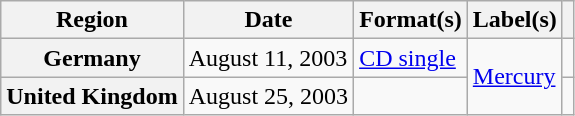<table class="wikitable plainrowheaders">
<tr>
<th scope="col">Region</th>
<th scope="col">Date</th>
<th scope="col">Format(s)</th>
<th scope="col">Label(s)</th>
<th scope="col"></th>
</tr>
<tr>
<th scope="row">Germany</th>
<td>August 11, 2003</td>
<td><a href='#'>CD single</a></td>
<td rowspan="2"><a href='#'>Mercury</a></td>
<td></td>
</tr>
<tr>
<th scope="row">United Kingdom</th>
<td>August 25, 2003</td>
<td></td>
<td></td>
</tr>
</table>
